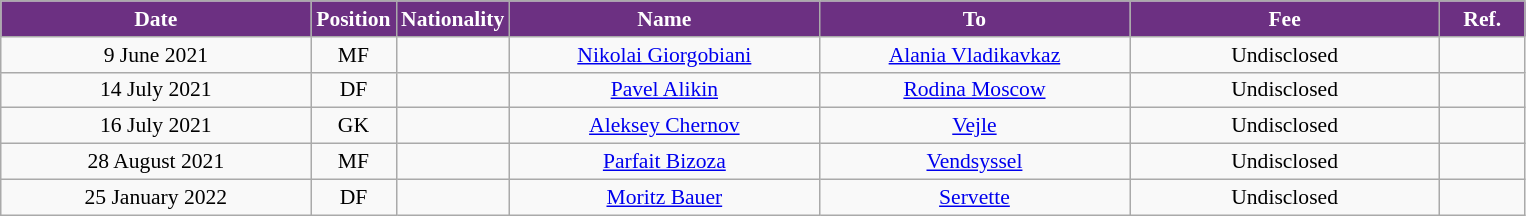<table class="wikitable"  style="text-align:center; font-size:90%; ">
<tr>
<th style="background:#6C3082; color:white; width:200px;">Date</th>
<th style="background:#6C3082; color:white; width:50px;">Position</th>
<th style="background:#6C3082; color:white; width:50px;">Nationality</th>
<th style="background:#6C3082; color:white; width:200px;">Name</th>
<th style="background:#6C3082; color:white; width:200px;">To</th>
<th style="background:#6C3082; color:white; width:200px;">Fee</th>
<th style="background:#6C3082; color:white; width:50px;">Ref.</th>
</tr>
<tr>
<td>9 June 2021</td>
<td>MF</td>
<td></td>
<td><a href='#'>Nikolai Giorgobiani</a></td>
<td><a href='#'>Alania Vladikavkaz</a></td>
<td>Undisclosed</td>
<td></td>
</tr>
<tr>
<td>14 July 2021</td>
<td>DF</td>
<td></td>
<td><a href='#'>Pavel Alikin</a></td>
<td><a href='#'>Rodina Moscow</a></td>
<td>Undisclosed</td>
<td></td>
</tr>
<tr>
<td>16 July 2021</td>
<td>GK</td>
<td></td>
<td><a href='#'>Aleksey Chernov</a></td>
<td><a href='#'>Vejle</a></td>
<td>Undisclosed</td>
<td></td>
</tr>
<tr>
<td>28 August 2021</td>
<td>MF</td>
<td></td>
<td><a href='#'>Parfait Bizoza</a></td>
<td><a href='#'>Vendsyssel</a></td>
<td>Undisclosed</td>
<td></td>
</tr>
<tr>
<td>25 January 2022</td>
<td>DF</td>
<td></td>
<td><a href='#'>Moritz Bauer</a></td>
<td><a href='#'>Servette</a></td>
<td>Undisclosed</td>
<td></td>
</tr>
</table>
